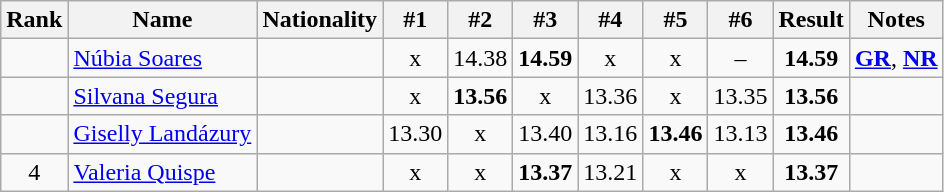<table class="wikitable sortable" style="text-align:center">
<tr>
<th>Rank</th>
<th>Name</th>
<th>Nationality</th>
<th>#1</th>
<th>#2</th>
<th>#3</th>
<th>#4</th>
<th>#5</th>
<th>#6</th>
<th>Result</th>
<th>Notes</th>
</tr>
<tr>
<td></td>
<td align=left><a href='#'>Núbia Soares</a></td>
<td align=left></td>
<td>x</td>
<td>14.38</td>
<td><strong>14.59</strong></td>
<td>x</td>
<td>x</td>
<td>–</td>
<td><strong>14.59</strong></td>
<td><strong><a href='#'>GR</a></strong>, <strong><a href='#'>NR</a></strong></td>
</tr>
<tr>
<td></td>
<td align=left><a href='#'>Silvana Segura</a></td>
<td align=left></td>
<td>x</td>
<td><strong>13.56</strong></td>
<td>x</td>
<td>13.36</td>
<td>x</td>
<td>13.35</td>
<td><strong>13.56</strong></td>
<td></td>
</tr>
<tr>
<td></td>
<td align=left><a href='#'>Giselly Landázury</a></td>
<td align=left></td>
<td>13.30</td>
<td>x</td>
<td>13.40</td>
<td>13.16</td>
<td><strong>13.46</strong></td>
<td>13.13</td>
<td><strong>13.46</strong></td>
<td></td>
</tr>
<tr>
<td>4</td>
<td align=left><a href='#'>Valeria Quispe</a></td>
<td align=left></td>
<td>x</td>
<td>x</td>
<td><strong>13.37</strong></td>
<td>13.21</td>
<td>x</td>
<td>x</td>
<td><strong>13.37</strong></td>
<td></td>
</tr>
</table>
